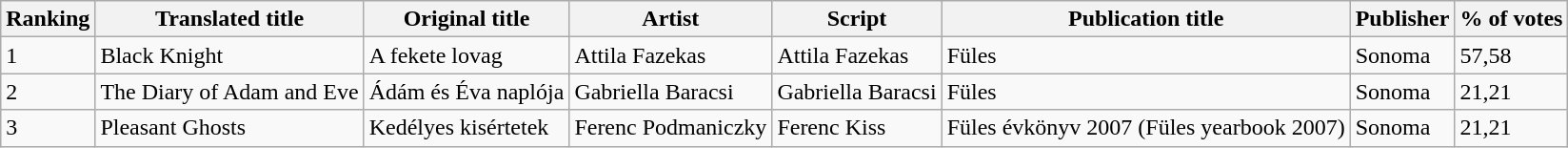<table | class="wikitable">
<tr valign="top">
<th><strong>Ranking</strong></th>
<th><strong>Translated title</strong></th>
<th><strong>Original title</strong></th>
<th><strong>Artist</strong></th>
<th><strong>Script</strong></th>
<th><strong>Publication title</strong></th>
<th><strong>Publisher</strong></th>
<th><strong>% of votes</strong></th>
</tr>
<tr>
<td>1</td>
<td>Black Knight</td>
<td>A fekete lovag</td>
<td>Attila Fazekas</td>
<td>Attila Fazekas</td>
<td>Füles</td>
<td>Sonoma</td>
<td>57,58</td>
</tr>
<tr>
<td>2</td>
<td>The Diary of Adam and Eve</td>
<td>Ádám és Éva naplója</td>
<td>Gabriella Baracsi</td>
<td>Gabriella Baracsi</td>
<td>Füles</td>
<td>Sonoma</td>
<td>21,21</td>
</tr>
<tr>
<td>3</td>
<td>Pleasant Ghosts</td>
<td>Kedélyes kisértetek</td>
<td>Ferenc Podmaniczky</td>
<td>Ferenc Kiss</td>
<td>Füles évkönyv 2007 (Füles yearbook 2007)</td>
<td>Sonoma</td>
<td>21,21</td>
</tr>
</table>
